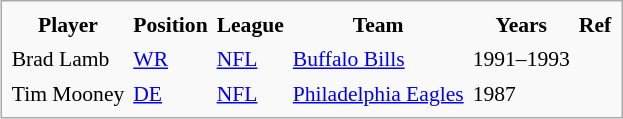<table class="infobox" cellpadding="2" cellspacing="2" style="font-size: 90%;">
<tr>
<th>Player</th>
<th>Position</th>
<th>League</th>
<th>Team</th>
<th>Years</th>
<th>Ref</th>
</tr>
<tr>
<td>Brad Lamb</td>
<td><a href='#'>WR</a></td>
<td><a href='#'>NFL</a></td>
<td><a href='#'>Buffalo Bills</a></td>
<td>1991–1993</td>
<td></td>
</tr>
<tr>
<td>Tim Mooney</td>
<td><a href='#'>DE</a></td>
<td><a href='#'>NFL</a></td>
<td><a href='#'>Philadelphia Eagles</a></td>
<td>1987</td>
<td></td>
</tr>
</table>
